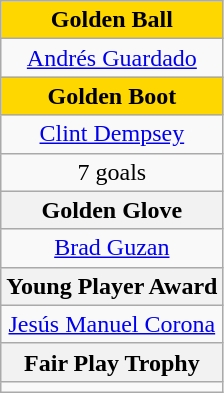<table class="wikitable" style="text-align:center">
<tr>
<th scope=col style="background-color: gold">Golden Ball</th>
</tr>
<tr>
<td> <a href='#'>Andrés Guardado</a></td>
</tr>
<tr>
<th scope=col style="background-color: gold">Golden Boot</th>
</tr>
<tr>
<td> <a href='#'>Clint Dempsey</a></td>
</tr>
<tr>
<td>7 goals</td>
</tr>
<tr>
<th colspan="3">Golden Glove</th>
</tr>
<tr>
<td colspan="3"> <a href='#'>Brad Guzan</a></td>
</tr>
<tr>
<th colspan="3">Young Player Award</th>
</tr>
<tr>
<td colspan="3"> <a href='#'>Jesús Manuel Corona</a></td>
</tr>
<tr>
<th colspan="3">Fair Play Trophy</th>
</tr>
<tr>
<td colspan="3"></td>
</tr>
</table>
